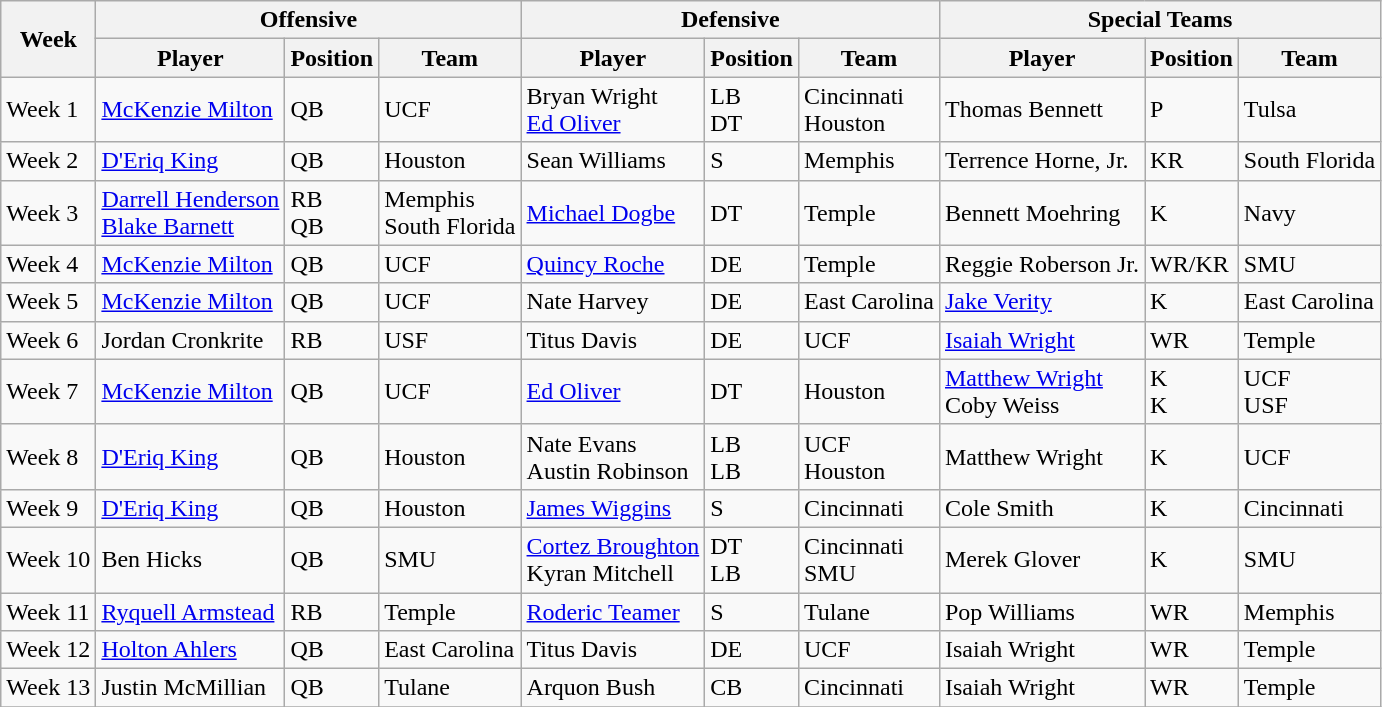<table class="wikitable">
<tr>
<th rowspan="2">Week</th>
<th colspan="3">Offensive</th>
<th colspan="3">Defensive</th>
<th colspan="3">Special Teams</th>
</tr>
<tr>
<th>Player</th>
<th>Position</th>
<th>Team</th>
<th>Player</th>
<th>Position</th>
<th>Team</th>
<th>Player</th>
<th>Position</th>
<th>Team</th>
</tr>
<tr>
<td>Week 1</td>
<td><a href='#'>McKenzie Milton</a></td>
<td>QB</td>
<td>UCF</td>
<td>Bryan Wright<br><a href='#'>Ed Oliver</a></td>
<td>LB<br>DT</td>
<td>Cincinnati<br>Houston</td>
<td>Thomas Bennett</td>
<td>P</td>
<td>Tulsa</td>
</tr>
<tr>
<td>Week 2</td>
<td><a href='#'>D'Eriq King</a></td>
<td>QB</td>
<td>Houston</td>
<td>Sean Williams</td>
<td>S</td>
<td>Memphis</td>
<td>Terrence Horne, Jr.</td>
<td>KR</td>
<td>South Florida</td>
</tr>
<tr>
<td>Week 3</td>
<td><a href='#'>Darrell Henderson</a><br><a href='#'>Blake Barnett</a></td>
<td>RB<br>QB</td>
<td>Memphis<br>South Florida</td>
<td><a href='#'>Michael Dogbe</a></td>
<td>DT</td>
<td>Temple</td>
<td>Bennett Moehring</td>
<td>K</td>
<td>Navy</td>
</tr>
<tr>
<td>Week 4</td>
<td><a href='#'>McKenzie Milton</a></td>
<td>QB</td>
<td>UCF</td>
<td><a href='#'>Quincy Roche</a></td>
<td>DE</td>
<td>Temple</td>
<td>Reggie Roberson Jr.</td>
<td>WR/KR</td>
<td>SMU</td>
</tr>
<tr>
<td>Week 5</td>
<td><a href='#'>McKenzie Milton</a></td>
<td>QB</td>
<td>UCF</td>
<td>Nate Harvey</td>
<td>DE</td>
<td>East Carolina</td>
<td><a href='#'>Jake Verity</a></td>
<td>K</td>
<td>East Carolina</td>
</tr>
<tr>
<td>Week 6</td>
<td>Jordan Cronkrite</td>
<td>RB</td>
<td>USF</td>
<td>Titus Davis</td>
<td>DE</td>
<td>UCF</td>
<td><a href='#'>Isaiah Wright</a></td>
<td>WR</td>
<td>Temple</td>
</tr>
<tr>
<td>Week 7</td>
<td><a href='#'>McKenzie Milton</a></td>
<td>QB</td>
<td>UCF</td>
<td><a href='#'>Ed Oliver</a></td>
<td>DT</td>
<td>Houston</td>
<td><a href='#'>Matthew Wright</a><br>Coby Weiss</td>
<td>K<br>K</td>
<td>UCF<br>USF</td>
</tr>
<tr>
<td>Week 8</td>
<td><a href='#'>D'Eriq King</a></td>
<td>QB</td>
<td>Houston</td>
<td>Nate Evans<br>Austin Robinson</td>
<td>LB<br>LB</td>
<td>UCF<br>Houston</td>
<td>Matthew Wright</td>
<td>K</td>
<td>UCF</td>
</tr>
<tr>
<td>Week 9</td>
<td><a href='#'>D'Eriq King</a></td>
<td>QB</td>
<td>Houston</td>
<td><a href='#'>James Wiggins</a></td>
<td>S</td>
<td>Cincinnati</td>
<td>Cole Smith</td>
<td>K</td>
<td>Cincinnati</td>
</tr>
<tr>
<td>Week 10</td>
<td>Ben Hicks</td>
<td>QB</td>
<td>SMU</td>
<td><a href='#'>Cortez Broughton</a><br>Kyran Mitchell</td>
<td>DT<br>LB</td>
<td>Cincinnati<br>SMU</td>
<td>Merek Glover</td>
<td>K</td>
<td>SMU</td>
</tr>
<tr>
<td>Week 11</td>
<td><a href='#'>Ryquell Armstead</a></td>
<td>RB</td>
<td>Temple</td>
<td><a href='#'>Roderic Teamer</a></td>
<td>S</td>
<td>Tulane</td>
<td>Pop Williams</td>
<td>WR</td>
<td>Memphis</td>
</tr>
<tr>
<td>Week 12</td>
<td><a href='#'>Holton Ahlers</a></td>
<td>QB</td>
<td>East Carolina</td>
<td>Titus Davis</td>
<td>DE</td>
<td>UCF</td>
<td>Isaiah Wright</td>
<td>WR</td>
<td>Temple</td>
</tr>
<tr>
<td>Week 13</td>
<td>Justin McMillian</td>
<td>QB</td>
<td>Tulane</td>
<td>Arquon Bush</td>
<td>CB</td>
<td>Cincinnati</td>
<td>Isaiah Wright</td>
<td>WR</td>
<td>Temple</td>
</tr>
<tr>
</tr>
</table>
